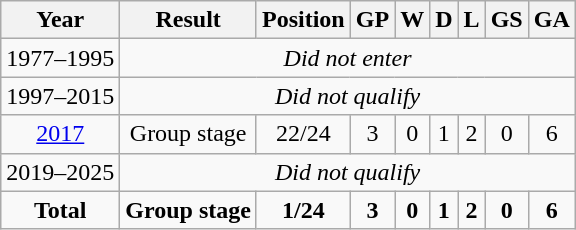<table class="wikitable" style="text-align: center;">
<tr>
<th>Year</th>
<th>Result</th>
<th>Position</th>
<th>GP</th>
<th>W</th>
<th>D</th>
<th>L</th>
<th>GS</th>
<th>GA</th>
</tr>
<tr>
<td>1977–1995</td>
<td colspan=10><em>Did not enter</em></td>
</tr>
<tr>
<td>1997–2015</td>
<td colspan=10><em>Did not qualify</em></td>
</tr>
<tr>
<td> <a href='#'>2017</a></td>
<td>Group stage</td>
<td>22/24</td>
<td>3</td>
<td>0</td>
<td>1</td>
<td>2</td>
<td>0</td>
<td>6</td>
</tr>
<tr>
<td>2019–2025</td>
<td colspan=10><em>Did not qualify</em></td>
</tr>
<tr>
<td><strong>Total</strong></td>
<td><strong>Group stage</strong></td>
<td><strong>1/24</strong></td>
<td><strong>3</strong></td>
<td><strong>0</strong></td>
<td><strong>1</strong></td>
<td><strong>2</strong></td>
<td><strong>0</strong></td>
<td><strong>6</strong></td>
</tr>
</table>
